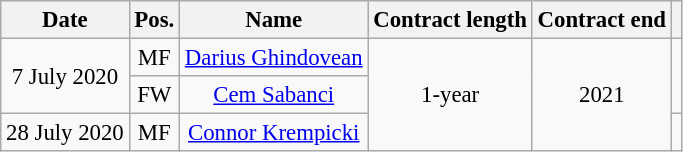<table class="wikitable" style="font-size:95%;text-align:center">
<tr>
<th>Date</th>
<th>Pos.</th>
<th>Name</th>
<th>Contract length</th>
<th>Contract end</th>
<th></th>
</tr>
<tr>
<td rowspan=2>7 July 2020</td>
<td>MF</td>
<td><a href='#'>Darius Ghindovean</a></td>
<td rowspan=3>1-year</td>
<td rowspan=3>2021</td>
<td rowspan=2></td>
</tr>
<tr>
<td>FW</td>
<td><a href='#'>Cem Sabanci</a></td>
</tr>
<tr>
<td>28 July 2020</td>
<td>MF</td>
<td><a href='#'>Connor Krempicki</a></td>
<td></td>
</tr>
</table>
